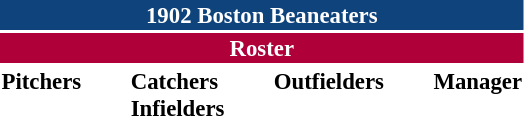<table class="toccolours" style="font-size: 95%;">
<tr>
<th colspan="10" style="background-color: #0f437c; color: white; text-align: center;">1902 Boston Beaneaters</th>
</tr>
<tr>
<td colspan="10" style="background-color: #af0039; color: white; text-align: center;"><strong>Roster</strong></td>
</tr>
<tr>
<td valign="top"><strong>Pitchers</strong><br>







</td>
<td width="25px"></td>
<td valign="top"><strong>Catchers</strong><br>

<strong>Infielders</strong>




</td>
<td width="25px"></td>
<td valign="top"><strong>Outfielders</strong><br>



</td>
<td width="25px"></td>
<td valign="top"><strong>Manager</strong><br></td>
</tr>
</table>
